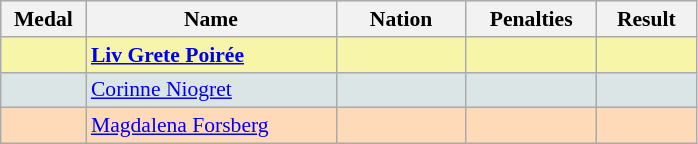<table class=wikitable style="border:1px solid #AAAAAA;font-size:90%">
<tr bgcolor="#E4E4E4">
<th style="border-bottom:1px solid #AAAAAA" width=50>Medal</th>
<th style="border-bottom:1px solid #AAAAAA" width=160>Name</th>
<th style="border-bottom:1px solid #AAAAAA" width=80>Nation</th>
<th style="border-bottom:1px solid #AAAAAA" width=80>Penalties</th>
<th style="border-bottom:1px solid #AAAAAA" width=60>Result</th>
</tr>
<tr bgcolor="#F7F6A8">
<td align="center"></td>
<td><strong><a href='#'>Liv Grete Poirée</a></strong></td>
<td align="center"></td>
<td align="center"></td>
<td align="right"></td>
</tr>
<tr bgcolor="#DCE5E5">
<td align="center"></td>
<td><a href='#'>Corinne Niogret</a></td>
<td align="center"></td>
<td align="center"></td>
<td align="right"></td>
</tr>
<tr bgcolor="#FFDAB9">
<td align="center"></td>
<td><a href='#'>Magdalena Forsberg</a></td>
<td align="center"></td>
<td align="center"></td>
<td align="right"></td>
</tr>
</table>
